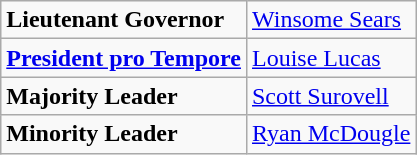<table class = "wikitable">
<tr>
<td><strong>Lieutenant Governor</strong></td>
<td><a href='#'>Winsome Sears</a></td>
</tr>
<tr>
<td><strong><a href='#'>President pro Tempore</a></strong></td>
<td><a href='#'>Louise Lucas</a></td>
</tr>
<tr>
<td><strong>Majority Leader</strong></td>
<td><a href='#'>Scott Surovell</a></td>
</tr>
<tr>
<td><strong>Minority Leader</strong></td>
<td><a href='#'>Ryan McDougle</a></td>
</tr>
</table>
